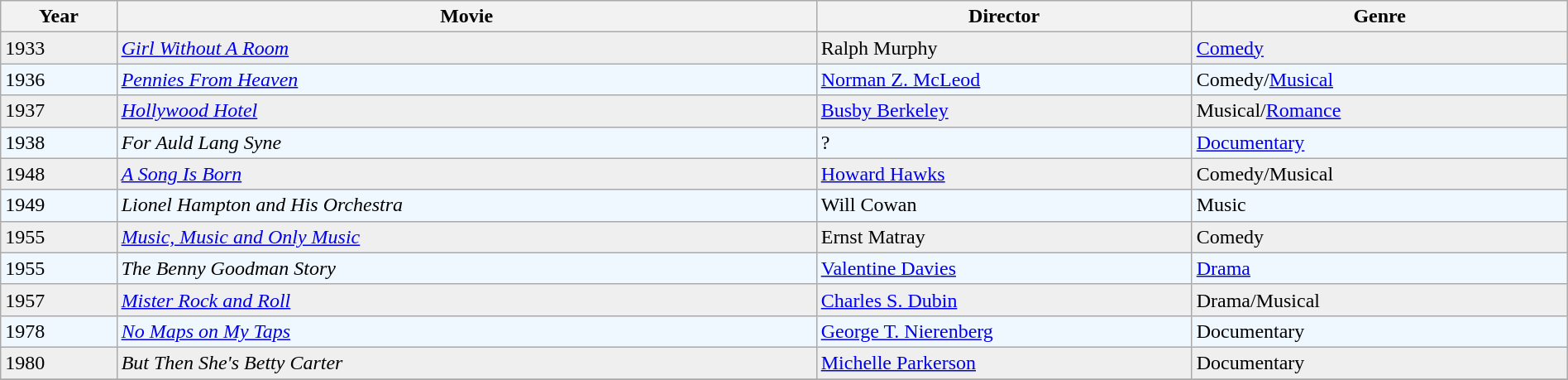<table class="wikitable" width=100%>
<tr>
<th style="width:20px;">Year</th>
<th style="width:230px;">Movie</th>
<th style="width:120px;">Director</th>
<th style="width:120px;">Genre</th>
</tr>
<tr style="vertical-align:top; background-color:#efefef;">
<td>1933</td>
<td><em><a href='#'>Girl Without A Room</a></em></td>
<td>Ralph Murphy</td>
<td><a href='#'>Comedy</a></td>
</tr>
<tr style="vertical-align:top; background-color:#f0f8ff;">
<td>1936</td>
<td><em><a href='#'>Pennies From Heaven</a></em></td>
<td><a href='#'>Norman Z. McLeod</a></td>
<td>Comedy/<a href='#'>Musical</a></td>
</tr>
<tr style="vertical-align:top; background-color:#efefef;">
<td style="text-align:left;">1937</td>
<td><em><a href='#'>Hollywood Hotel</a></em></td>
<td><a href='#'>Busby Berkeley</a></td>
<td>Musical/<a href='#'>Romance</a></td>
</tr>
<tr style="vertical-align:top; background-color:#f0f8ff;">
<td>1938</td>
<td><em>For Auld Lang Syne</em></td>
<td>?</td>
<td><a href='#'>Documentary</a></td>
</tr>
<tr style="vertical-align:top; background-color:#efefef;">
<td>1948</td>
<td><em><a href='#'>A Song Is Born</a></em></td>
<td><a href='#'>Howard Hawks</a></td>
<td>Comedy/Musical</td>
</tr>
<tr style="vertical-align:top; background-color:#f0f8ff;">
<td>1949</td>
<td><em>Lionel Hampton and His Orchestra </em></td>
<td>Will Cowan</td>
<td>Music</td>
</tr>
<tr style="vertical-align:top; background-color:#efefef;">
<td>1955</td>
<td><em><a href='#'>Music, Music and Only Music</a></em></td>
<td>Ernst Matray</td>
<td>Comedy</td>
</tr>
<tr style="vertical-align:top; background-color:#f0f8ff;">
<td>1955</td>
<td><em>The Benny Goodman Story</em></td>
<td><a href='#'>Valentine Davies</a></td>
<td><a href='#'>Drama</a></td>
</tr>
<tr style="vertical-align:top; background-color:#efefef;">
<td>1957</td>
<td><em><a href='#'>Mister Rock and Roll</a></em></td>
<td><a href='#'>Charles S. Dubin</a></td>
<td>Drama/Musical</td>
</tr>
<tr style="vertical-align:top; background-color:#f0f8ff;">
<td>1978</td>
<td><em><a href='#'>No Maps on My Taps</a></em></td>
<td><a href='#'>George T. Nierenberg</a></td>
<td>Documentary</td>
</tr>
<tr style="vertical-align:top; background-color:#efefef;">
<td>1980</td>
<td><em>But Then She's Betty Carter</em></td>
<td><a href='#'>Michelle Parkerson</a></td>
<td>Documentary</td>
</tr>
<tr style="vertical-align:top; background-color:#efefef;">
</tr>
</table>
